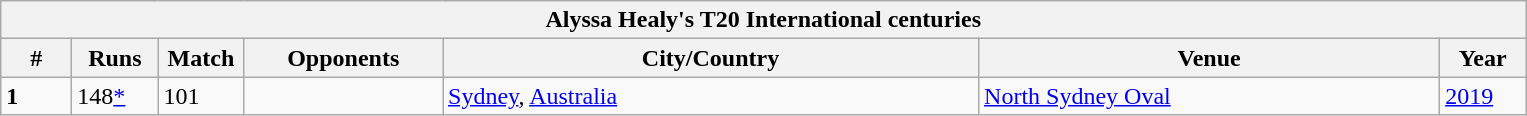<table class="wikitable">
<tr>
<th colspan="7">Alyssa Healy's T20 International centuries</th>
</tr>
<tr>
<th style="width:40px;">#</th>
<th style="width:50px;">Runs</th>
<th style="width:50px;">Match</th>
<th style="width:125px;">Opponents</th>
<th style="width:350px;">City/Country</th>
<th style="width:300px;">Venue</th>
<th style="width:50px;">Year</th>
</tr>
<tr>
<td><strong>1</strong></td>
<td>148<a href='#'>*</a></td>
<td>101</td>
<td></td>
<td> <a href='#'>Sydney</a>, <a href='#'>Australia</a></td>
<td><a href='#'>North Sydney Oval</a></td>
<td><a href='#'>2019</a></td>
</tr>
</table>
